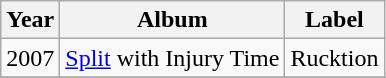<table class="wikitable">
<tr>
<th>Year</th>
<th>Album</th>
<th>Label</th>
</tr>
<tr>
<td>2007</td>
<td><a href='#'>Split</a> with Injury Time</td>
<td style="text-align:center;">Rucktion</td>
</tr>
<tr>
</tr>
</table>
